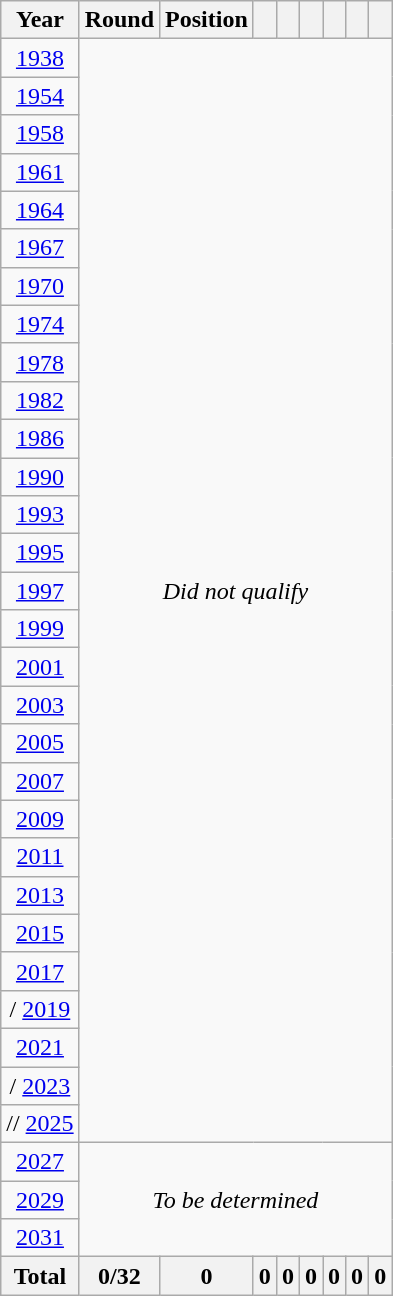<table class="wikitable" style="text-align: center;">
<tr>
<th>Year</th>
<th>Round</th>
<th>Position</th>
<th></th>
<th></th>
<th></th>
<th></th>
<th></th>
<th></th>
</tr>
<tr>
<td> <a href='#'>1938</a></td>
<td rowspan=29 colspan=8><em>Did not qualify</em></td>
</tr>
<tr>
<td> <a href='#'>1954</a></td>
</tr>
<tr>
<td> <a href='#'>1958</a></td>
</tr>
<tr>
<td> <a href='#'>1961</a></td>
</tr>
<tr>
<td> <a href='#'>1964</a></td>
</tr>
<tr>
<td> <a href='#'>1967</a></td>
</tr>
<tr>
<td> <a href='#'>1970</a></td>
</tr>
<tr>
<td> <a href='#'>1974</a></td>
</tr>
<tr>
<td> <a href='#'>1978</a></td>
</tr>
<tr>
<td> <a href='#'>1982</a></td>
</tr>
<tr>
<td> <a href='#'>1986</a></td>
</tr>
<tr>
<td> <a href='#'>1990</a></td>
</tr>
<tr>
<td> <a href='#'>1993</a></td>
</tr>
<tr>
<td> <a href='#'>1995</a></td>
</tr>
<tr>
<td> <a href='#'>1997</a></td>
</tr>
<tr>
<td> <a href='#'>1999</a></td>
</tr>
<tr>
<td> <a href='#'>2001</a></td>
</tr>
<tr>
<td> <a href='#'>2003</a></td>
</tr>
<tr>
<td> <a href='#'>2005</a></td>
</tr>
<tr>
<td> <a href='#'>2007</a></td>
</tr>
<tr>
<td> <a href='#'>2009</a></td>
</tr>
<tr>
<td> <a href='#'>2011</a></td>
</tr>
<tr>
<td> <a href='#'>2013</a></td>
</tr>
<tr>
<td> <a href='#'>2015</a></td>
</tr>
<tr>
<td> <a href='#'>2017</a></td>
</tr>
<tr>
<td>/ <a href='#'>2019</a></td>
</tr>
<tr>
<td> <a href='#'>2021</a></td>
</tr>
<tr>
<td>/ <a href='#'>2023</a></td>
</tr>
<tr>
<td>// <a href='#'>2025</a></td>
</tr>
<tr>
<td> <a href='#'>2027</a></td>
<td rowspan=3 colspan=8><em>To be determined</em></td>
</tr>
<tr>
<td>  <a href='#'>2029</a></td>
</tr>
<tr>
<td>   <a href='#'>2031</a></td>
</tr>
<tr>
<th>Total</th>
<th>0/32</th>
<th>0</th>
<th>0</th>
<th>0</th>
<th>0</th>
<th>0</th>
<th>0</th>
<th>0</th>
</tr>
</table>
